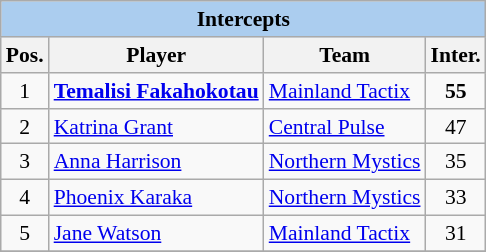<table class="wikitable"  style="float:left; font-size:90%;">
<tr>
<th colspan=4 style=background:#ABCDEF>Intercepts</th>
</tr>
<tr>
<th>Pos.</th>
<th>Player</th>
<th>Team</th>
<th>Inter.</th>
</tr>
<tr>
<td align=center>1</td>
<td><strong><a href='#'>Temalisi Fakahokotau</a></strong></td>
<td><a href='#'>Mainland Tactix</a></td>
<td align=center><strong>55</strong></td>
</tr>
<tr>
<td align=center>2</td>
<td><a href='#'>Katrina Grant</a></td>
<td><a href='#'>Central Pulse</a></td>
<td align=center>47</td>
</tr>
<tr>
<td align=center>3</td>
<td><a href='#'>Anna Harrison</a></td>
<td><a href='#'>Northern Mystics</a></td>
<td align=center>35</td>
</tr>
<tr>
<td align=center>4</td>
<td><a href='#'>Phoenix Karaka</a></td>
<td><a href='#'>Northern Mystics</a></td>
<td align=center>33</td>
</tr>
<tr>
<td align=center>5</td>
<td><a href='#'>Jane Watson</a></td>
<td><a href='#'>Mainland Tactix</a></td>
<td align=center>31</td>
</tr>
<tr>
</tr>
</table>
